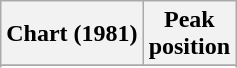<table class="wikitable sortable plainrowheaders" style="text-align:center">
<tr>
<th scope="col">Chart (1981)</th>
<th scope="col">Peak<br> position</th>
</tr>
<tr>
</tr>
<tr>
</tr>
</table>
